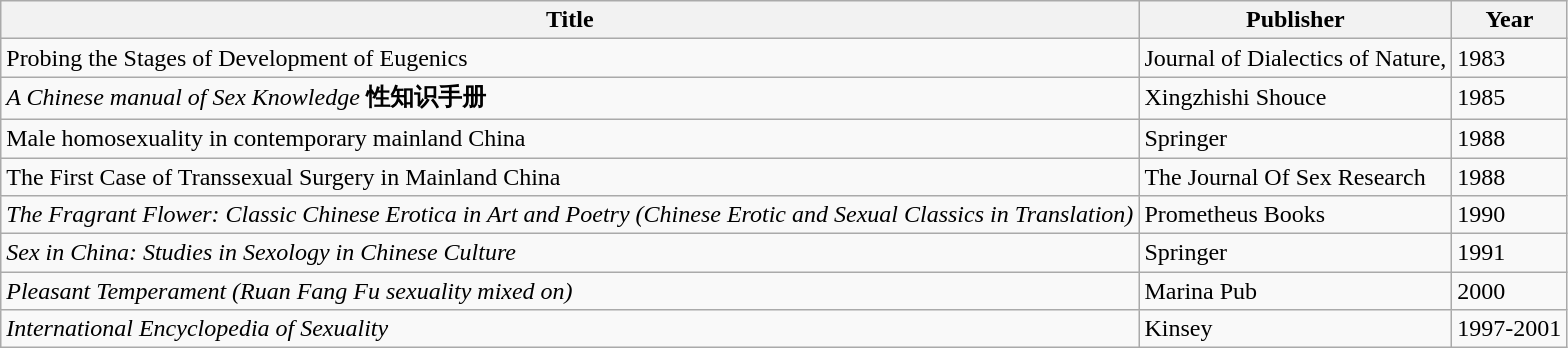<table class="wikitable">
<tr>
<th>Title</th>
<th>Publisher</th>
<th>Year</th>
</tr>
<tr>
<td>Probing the Stages of Development of Eugenics</td>
<td>Journal of Dialectics of Nature,</td>
<td>1983</td>
</tr>
<tr>
<td><em>A Chinese manual of Sex Knowledge</em> <strong>性知识手册</strong></td>
<td>Xingzhishi Shouce</td>
<td>1985</td>
</tr>
<tr>
<td>Male homosexuality in contemporary mainland China</td>
<td>Springer</td>
<td>1988</td>
</tr>
<tr>
<td>The First Case of Transsexual Surgery in Mainland China</td>
<td>The Journal Of Sex Research</td>
<td>1988</td>
</tr>
<tr>
<td><em>The Fragrant Flower: Classic Chinese Erotica in Art and Poetry (Chinese Erotic and Sexual Classics in Translation)</em></td>
<td>Prometheus Books</td>
<td>1990</td>
</tr>
<tr>
<td><em>Sex in China: Studies in Sexology in Chinese Culture</em></td>
<td>Springer</td>
<td>1991</td>
</tr>
<tr>
<td><em>Pleasant Temperament (Ruan Fang Fu sexuality mixed on)</em></td>
<td>Marina Pub</td>
<td>2000</td>
</tr>
<tr>
<td><em>International Encyclopedia of Sexuality</em></td>
<td>Kinsey</td>
<td>1997-2001</td>
</tr>
</table>
